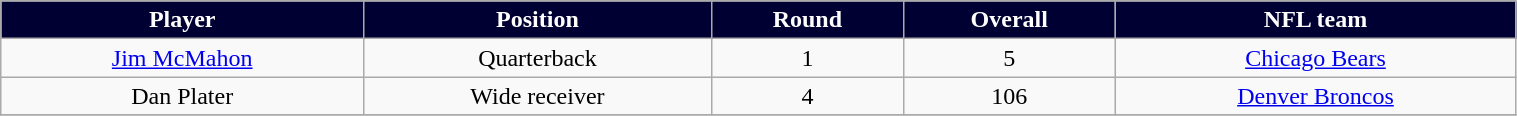<table class="wikitable" width="80%">
<tr align="center"  style="background:#000033;color:#FFFFFF;">
<td><strong>Player</strong></td>
<td><strong>Position</strong></td>
<td><strong>Round</strong></td>
<td><strong>Overall</strong></td>
<td><strong>NFL team</strong></td>
</tr>
<tr align="center" bgcolor="">
<td><a href='#'>Jim McMahon</a></td>
<td>Quarterback</td>
<td>1</td>
<td>5</td>
<td><a href='#'>Chicago Bears</a></td>
</tr>
<tr align="center" bgcolor="">
<td>Dan Plater</td>
<td>Wide receiver</td>
<td>4</td>
<td>106</td>
<td><a href='#'>Denver Broncos</a></td>
</tr>
<tr align="center" bgcolor="">
</tr>
</table>
